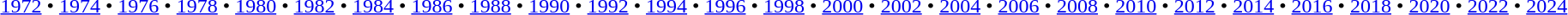<table id=toc class=toc summary=Contents>
<tr>
<td align=center><br><a href='#'>1972</a> • <a href='#'>1974</a> • <a href='#'>1976</a> • <a href='#'>1978</a> • <a href='#'>1980</a> • <a href='#'>1982</a> • <a href='#'>1984</a> • <a href='#'>1986</a> • <a href='#'>1988</a> • <a href='#'>1990</a> • <a href='#'>1992</a> • <a href='#'>1994</a> • <a href='#'>1996</a> • <a href='#'>1998</a> • <a href='#'>2000</a> • <a href='#'>2002</a> • <a href='#'>2004</a> • <a href='#'>2006</a> • <a href='#'>2008</a> • <a href='#'>2010</a> • <a href='#'>2012</a> • <a href='#'>2014</a> • <a href='#'>2016</a> • <a href='#'>2018</a> • <a href='#'>2020</a> • <a href='#'>2022</a> • <a href='#'>2024</a></td>
</tr>
</table>
